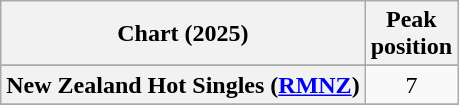<table class="wikitable sortable plainrowheaders" style="text-align:center">
<tr>
<th scope="col">Chart (2025)</th>
<th scope="col">Peak<br>position</th>
</tr>
<tr>
</tr>
<tr>
</tr>
<tr>
<th scope="row">New Zealand Hot Singles (<a href='#'>RMNZ</a>)</th>
<td>7</td>
</tr>
<tr>
</tr>
<tr>
</tr>
<tr>
</tr>
</table>
